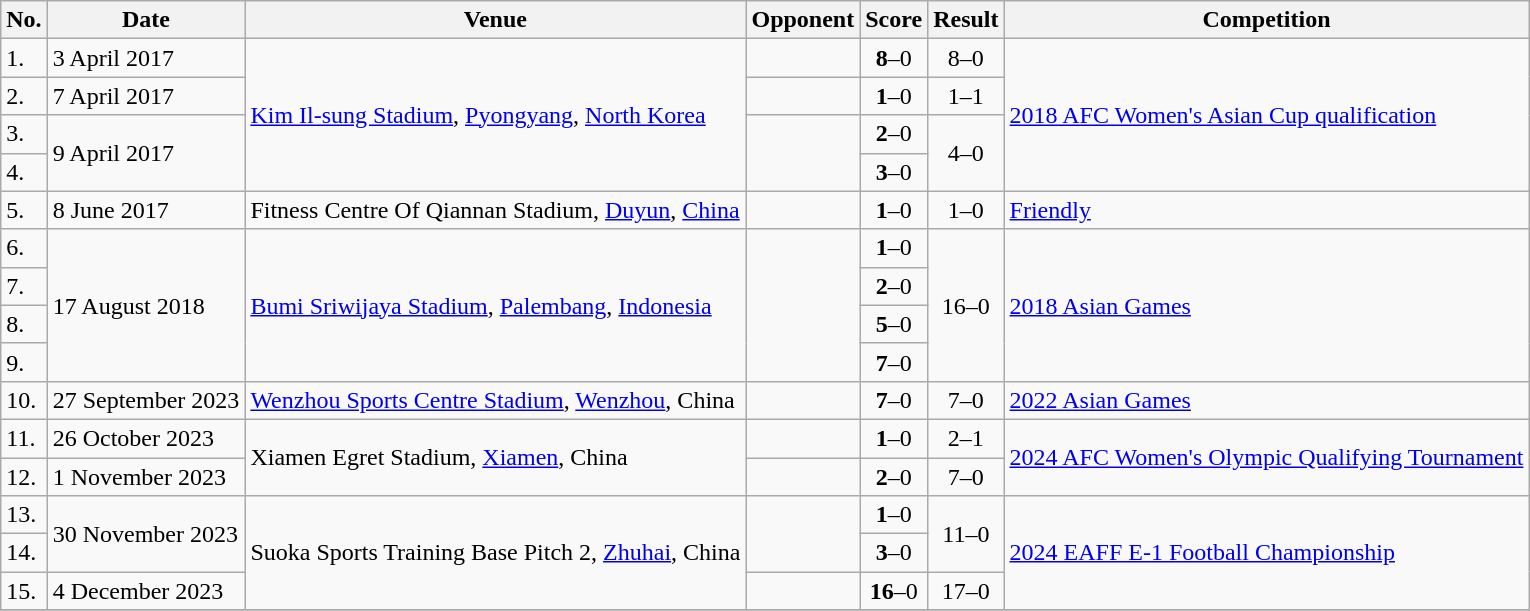<table class="wikitable">
<tr>
<th>No.</th>
<th>Date</th>
<th>Venue</th>
<th>Opponent</th>
<th>Score</th>
<th>Result</th>
<th>Competition</th>
</tr>
<tr>
<td>1.</td>
<td>3 April 2017</td>
<td rowspan=4><a href='#'>Kim Il-sung Stadium</a>, <a href='#'>Pyongyang</a>, <a href='#'>North Korea</a></td>
<td></td>
<td align=center><strong>8</strong>–0</td>
<td align=center>8–0</td>
<td rowspan=4><a href='#'>2018 AFC Women's Asian Cup qualification</a></td>
</tr>
<tr>
<td>2.</td>
<td>7 April 2017</td>
<td></td>
<td align=center><strong>1</strong>–0</td>
<td align=center>1–1</td>
</tr>
<tr>
<td>3.</td>
<td rowspan=2>9 April 2017</td>
<td rowspan=2></td>
<td align=center><strong>2</strong>–0</td>
<td rowspan=2 align=center>4–0</td>
</tr>
<tr>
<td>4.</td>
<td align=center><strong>3</strong>–0</td>
</tr>
<tr>
<td>5.</td>
<td>8 June 2017</td>
<td>Fitness Centre Of Qiannan Stadium, <a href='#'>Duyun</a>, <a href='#'>China</a></td>
<td></td>
<td align=center><strong>1</strong>–0</td>
<td align=center>1–0</td>
<td><a href='#'>Friendly</a></td>
</tr>
<tr>
<td>6.</td>
<td rowspan=4>17 August 2018</td>
<td rowspan=4><a href='#'>Bumi Sriwijaya Stadium</a>, <a href='#'>Palembang</a>, <a href='#'>Indonesia</a></td>
<td rowspan=4></td>
<td align=center><strong>1</strong>–0</td>
<td rowspan=4 align=center>16–0</td>
<td rowspan=4><a href='#'>2018 Asian Games</a></td>
</tr>
<tr>
<td>7.</td>
<td align=center><strong>2</strong>–0</td>
</tr>
<tr>
<td>8.</td>
<td align=center><strong>5</strong>–0</td>
</tr>
<tr>
<td>9.</td>
<td align=center><strong>7</strong>–0</td>
</tr>
<tr>
<td>10.</td>
<td>27 September 2023</td>
<td><a href='#'>Wenzhou Sports Centre Stadium</a>, <a href='#'>Wenzhou</a>, China</td>
<td></td>
<td align=center><strong>7</strong>–0</td>
<td align=center>7–0</td>
<td><a href='#'>2022 Asian Games</a></td>
</tr>
<tr>
<td>11.</td>
<td>26 October 2023</td>
<td rowspan=2>Xiamen Egret Stadium, <a href='#'>Xiamen</a>, China</td>
<td></td>
<td align="center"><strong>1</strong>–0</td>
<td align="center">2–1</td>
<td rowspan=2><a href='#'>2024 AFC Women's Olympic Qualifying Tournament</a></td>
</tr>
<tr>
<td>12.</td>
<td>1 November 2023</td>
<td></td>
<td align=center><strong>2</strong>–0</td>
<td align=center>7–0</td>
</tr>
<tr>
<td>13.</td>
<td rowspan=2>30 November 2023</td>
<td rowspan=3>Suoka Sports Training Base Pitch 2, <a href='#'>Zhuhai</a>, China</td>
<td rowspan=2></td>
<td align=center><strong>1</strong>–0</td>
<td rowspan=2  align=center>11–0</td>
<td rowspan=3><a href='#'>2024 EAFF E-1 Football Championship</a></td>
</tr>
<tr>
<td>14.</td>
<td align=center><strong>3</strong>–0</td>
</tr>
<tr>
<td>15.</td>
<td>4 December 2023</td>
<td></td>
<td align=center><strong>16</strong>–0</td>
<td align=center>17–0</td>
</tr>
<tr>
</tr>
</table>
